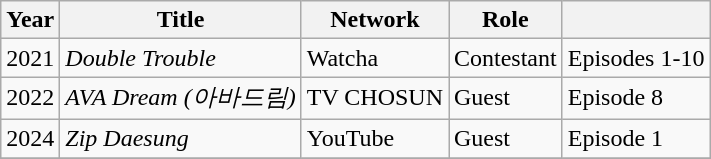<table class="wikitable sortable plainrowheaders">
<tr>
<th scope="col">Year</th>
<th scope="col">Title</th>
<th scope="col">Network</th>
<th scope="col">Role</th>
<th scope="col" class="unsortable"></th>
</tr>
<tr>
<td>2021</td>
<td><em>Double Trouble</em></td>
<td>Watcha</td>
<td>Contestant</td>
<td>Episodes 1-10</td>
</tr>
<tr>
<td>2022</td>
<td><em>AVA Dream (아바드림)</em></td>
<td>TV CHOSUN</td>
<td>Guest</td>
<td>Episode 8</td>
</tr>
<tr>
<td>2024</td>
<td><em>Zip Daesung</em></td>
<td>YouTube</td>
<td>Guest</td>
<td>Episode 1</td>
</tr>
<tr>
</tr>
</table>
